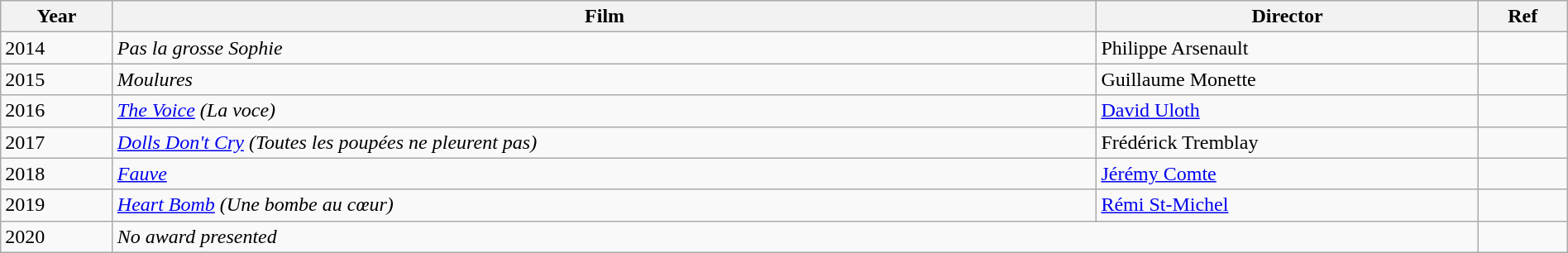<table class="wikitable sortable"  width=100%>
<tr>
<th>Year</th>
<th>Film</th>
<th>Director</th>
<th>Ref</th>
</tr>
<tr>
<td>2014</td>
<td><em>Pas la grosse Sophie</em></td>
<td>Philippe Arsenault</td>
<td></td>
</tr>
<tr>
<td>2015</td>
<td><em>Moulures</em></td>
<td>Guillaume Monette</td>
<td></td>
</tr>
<tr>
<td>2016</td>
<td><em><a href='#'>The Voice</a> (La voce)</em></td>
<td><a href='#'>David Uloth</a></td>
<td></td>
</tr>
<tr>
<td>2017</td>
<td><em><a href='#'>Dolls Don't Cry</a> (Toutes les poupées ne pleurent pas)</em></td>
<td>Frédérick Tremblay</td>
<td></td>
</tr>
<tr>
<td>2018</td>
<td><em><a href='#'>Fauve</a></em></td>
<td><a href='#'>Jérémy Comte</a></td>
<td></td>
</tr>
<tr>
<td>2019</td>
<td><em><a href='#'>Heart Bomb</a> (Une bombe au cœur)</em></td>
<td><a href='#'>Rémi St-Michel</a></td>
<td></td>
</tr>
<tr>
<td>2020</td>
<td colspan=2><em>No award presented</em></td>
<td></td>
</tr>
</table>
